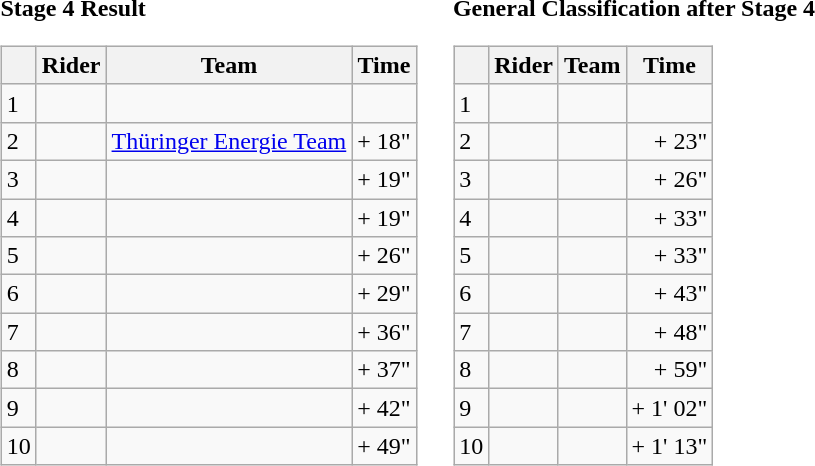<table>
<tr>
<td><strong>Stage 4 Result</strong><br><table class="wikitable">
<tr>
<th></th>
<th>Rider</th>
<th>Team</th>
<th>Time</th>
</tr>
<tr>
<td>1</td>
<td></td>
<td></td>
<td align="right"></td>
</tr>
<tr>
<td>2</td>
<td></td>
<td><a href='#'>Thüringer Energie Team</a></td>
<td align="right">+ 18"</td>
</tr>
<tr>
<td>3</td>
<td></td>
<td></td>
<td align="right">+ 19"</td>
</tr>
<tr>
<td>4</td>
<td></td>
<td></td>
<td align="right">+ 19"</td>
</tr>
<tr>
<td>5</td>
<td></td>
<td></td>
<td align="right">+ 26"</td>
</tr>
<tr>
<td>6</td>
<td></td>
<td></td>
<td align="right">+ 29"</td>
</tr>
<tr>
<td>7</td>
<td></td>
<td></td>
<td align="right">+ 36"</td>
</tr>
<tr>
<td>8</td>
<td></td>
<td></td>
<td align="right">+ 37"</td>
</tr>
<tr>
<td>9</td>
<td></td>
<td></td>
<td align="right">+ 42"</td>
</tr>
<tr>
<td>10</td>
<td></td>
<td></td>
<td align="right">+ 49"</td>
</tr>
</table>
</td>
<td></td>
<td><strong>General Classification after Stage 4</strong><br><table class="wikitable">
<tr>
<th></th>
<th>Rider</th>
<th>Team</th>
<th>Time</th>
</tr>
<tr>
<td>1</td>
<td> </td>
<td></td>
<td align="right"></td>
</tr>
<tr>
<td>2</td>
<td></td>
<td></td>
<td align="right">+ 23"</td>
</tr>
<tr>
<td>3</td>
<td></td>
<td></td>
<td align="right">+ 26"</td>
</tr>
<tr>
<td>4</td>
<td></td>
<td></td>
<td align="right">+ 33"</td>
</tr>
<tr>
<td>5</td>
<td></td>
<td></td>
<td align="right">+ 33"</td>
</tr>
<tr>
<td>6</td>
<td> </td>
<td></td>
<td align="right">+ 43"</td>
</tr>
<tr>
<td>7</td>
<td></td>
<td></td>
<td align="right">+ 48"</td>
</tr>
<tr>
<td>8</td>
<td></td>
<td></td>
<td align="right">+ 59"</td>
</tr>
<tr>
<td>9</td>
<td></td>
<td></td>
<td align="right">+ 1' 02"</td>
</tr>
<tr>
<td>10</td>
<td> </td>
<td></td>
<td align="right">+ 1' 13"</td>
</tr>
</table>
</td>
</tr>
</table>
